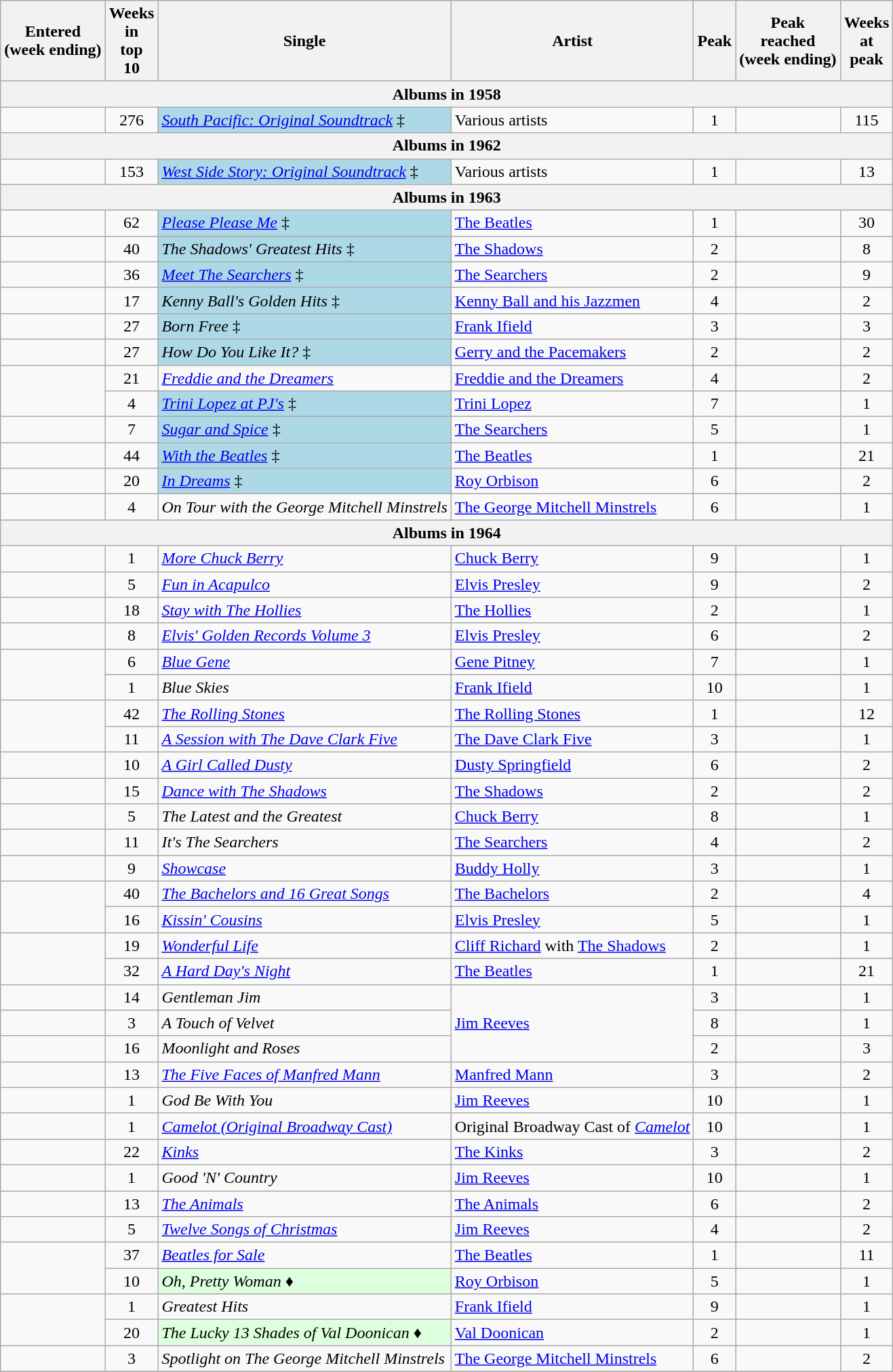<table class="wikitable sortable" style="text-align:center;">
<tr>
<th>Entered <br>(week ending)</th>
<th data-sort-type="number">Weeks<br>in<br>top<br>10</th>
<th>Single</th>
<th>Artist</th>
<th data-sort-type="number">Peak</th>
<th>Peak<br>reached <br>(week ending)</th>
<th data-sort-type="number">Weeks<br>at<br>peak</th>
</tr>
<tr>
<th colspan="7">Albums in 1958</th>
</tr>
<tr>
<td></td>
<td>276</td>
<td align="left" bgcolor=lightblue><em><a href='#'>South Pacific: Original Soundtrack</a></em> ‡</td>
<td align="left">Various artists</td>
<td>1</td>
<td></td>
<td>115</td>
</tr>
<tr>
<th colspan="7">Albums in 1962</th>
</tr>
<tr>
<td></td>
<td>153</td>
<td align="left" bgcolor=lightblue><em><a href='#'>West Side Story: Original Soundtrack</a></em> ‡</td>
<td align="left">Various artists</td>
<td>1</td>
<td></td>
<td>13</td>
</tr>
<tr>
<th colspan="7">Albums in 1963</th>
</tr>
<tr>
<td></td>
<td>62</td>
<td align="left" bgcolor=lightblue><em><a href='#'>Please Please Me</a></em> ‡</td>
<td align="left"><a href='#'>The Beatles</a></td>
<td>1</td>
<td></td>
<td>30</td>
</tr>
<tr>
<td></td>
<td>40</td>
<td align="left" bgcolor=lightblue><em>The Shadows' Greatest Hits</em> ‡</td>
<td align="left"><a href='#'>The Shadows</a></td>
<td>2</td>
<td></td>
<td>8</td>
</tr>
<tr>
<td></td>
<td>36</td>
<td align="left" bgcolor=lightblue><em><a href='#'>Meet The Searchers</a></em> ‡</td>
<td align="left"><a href='#'>The Searchers</a></td>
<td>2</td>
<td></td>
<td>9</td>
</tr>
<tr>
<td></td>
<td>17</td>
<td align="left" bgcolor=lightblue><em>Kenny Ball's Golden Hits</em> ‡</td>
<td align="left"><a href='#'>Kenny Ball and his Jazzmen</a></td>
<td>4</td>
<td></td>
<td>2</td>
</tr>
<tr>
<td></td>
<td>27</td>
<td align="left" bgcolor=lightblue><em>Born Free</em> ‡</td>
<td align="left"><a href='#'>Frank Ifield</a></td>
<td>3</td>
<td></td>
<td>3</td>
</tr>
<tr>
<td></td>
<td>27</td>
<td align="left" bgcolor=lightblue><em>How Do You Like It?</em> ‡</td>
<td align="left"><a href='#'>Gerry and the Pacemakers</a></td>
<td>2</td>
<td></td>
<td>2</td>
</tr>
<tr>
<td rowspan="2"></td>
<td>21</td>
<td align="left"><em><a href='#'>Freddie and the Dreamers</a></em></td>
<td align="left"><a href='#'>Freddie and the Dreamers</a></td>
<td>4</td>
<td></td>
<td>2</td>
</tr>
<tr>
<td>4</td>
<td align="left" bgcolor=lightblue><em><a href='#'>Trini Lopez at PJ's</a></em> ‡</td>
<td align="left"><a href='#'>Trini Lopez</a></td>
<td>7</td>
<td></td>
<td>1</td>
</tr>
<tr>
<td></td>
<td>7</td>
<td align="left" bgcolor=lightblue><em><a href='#'>Sugar and Spice</a></em> ‡</td>
<td align="left"><a href='#'>The Searchers</a></td>
<td>5</td>
<td></td>
<td>1</td>
</tr>
<tr>
<td></td>
<td>44</td>
<td align="left" bgcolor=lightblue><em><a href='#'>With the Beatles</a></em> ‡</td>
<td align="left"><a href='#'>The Beatles</a></td>
<td>1</td>
<td></td>
<td>21</td>
</tr>
<tr>
<td></td>
<td>20</td>
<td align="left" bgcolor=lightblue><em><a href='#'>In Dreams</a></em> ‡</td>
<td align="left"><a href='#'>Roy Orbison</a></td>
<td>6</td>
<td></td>
<td>2</td>
</tr>
<tr>
<td></td>
<td>4</td>
<td align="left"><em>On Tour with the George Mitchell Minstrels</em></td>
<td align="left"><a href='#'>The George Mitchell Minstrels</a></td>
<td>6</td>
<td></td>
<td>1</td>
</tr>
<tr>
<th colspan="7">Albums in 1964</th>
</tr>
<tr>
<td></td>
<td>1</td>
<td align="left"><em><a href='#'>More Chuck Berry</a></em></td>
<td align="left"><a href='#'>Chuck Berry</a></td>
<td>9</td>
<td></td>
<td>1</td>
</tr>
<tr>
<td></td>
<td>5</td>
<td align="left"><em><a href='#'>Fun in Acapulco</a></em></td>
<td align="left"><a href='#'>Elvis Presley</a></td>
<td>9</td>
<td></td>
<td>2</td>
</tr>
<tr>
<td></td>
<td>18</td>
<td align="left"><em><a href='#'>Stay with The Hollies</a></em></td>
<td align="left"><a href='#'>The Hollies</a></td>
<td>2</td>
<td></td>
<td>1</td>
</tr>
<tr>
<td></td>
<td>8</td>
<td align="left"><em><a href='#'>Elvis' Golden Records Volume 3</a></em></td>
<td align="left"><a href='#'>Elvis Presley</a></td>
<td>6</td>
<td></td>
<td>2</td>
</tr>
<tr>
<td rowspan="2"></td>
<td>6</td>
<td align="left"><em><a href='#'>Blue Gene</a></em></td>
<td align="left"><a href='#'>Gene Pitney</a></td>
<td>7</td>
<td></td>
<td>1</td>
</tr>
<tr>
<td>1</td>
<td align="left"><em>Blue Skies</em></td>
<td align="left"><a href='#'>Frank Ifield</a></td>
<td>10</td>
<td></td>
<td>1</td>
</tr>
<tr>
<td rowspan="2"></td>
<td>42</td>
<td align="left"><em><a href='#'>The Rolling Stones</a></em></td>
<td align="left"><a href='#'>The Rolling Stones</a></td>
<td>1</td>
<td></td>
<td>12</td>
</tr>
<tr>
<td>11</td>
<td align="left"><em><a href='#'>A Session with The Dave Clark Five</a></em></td>
<td align="left"><a href='#'>The Dave Clark Five</a></td>
<td>3</td>
<td></td>
<td>1</td>
</tr>
<tr>
<td></td>
<td>10</td>
<td align="left"><em><a href='#'>A Girl Called Dusty</a></em></td>
<td align="left"><a href='#'>Dusty Springfield</a></td>
<td>6</td>
<td></td>
<td>2</td>
</tr>
<tr>
<td></td>
<td>15</td>
<td align="left"><em><a href='#'>Dance with The Shadows</a></em></td>
<td align="left"><a href='#'>The Shadows</a></td>
<td>2</td>
<td></td>
<td>2</td>
</tr>
<tr>
<td></td>
<td>5</td>
<td align="left"><em>The Latest and the Greatest</em></td>
<td align="left"><a href='#'>Chuck Berry</a></td>
<td>8</td>
<td></td>
<td>1</td>
</tr>
<tr>
<td></td>
<td>11</td>
<td align="left"><em>It's The Searchers</em></td>
<td align="left"><a href='#'>The Searchers</a></td>
<td>4</td>
<td></td>
<td>2</td>
</tr>
<tr>
<td></td>
<td>9</td>
<td align="left"><em><a href='#'>Showcase</a></em></td>
<td align="left"><a href='#'>Buddy Holly</a></td>
<td>3</td>
<td></td>
<td>1</td>
</tr>
<tr>
<td rowspan="2"></td>
<td>40</td>
<td align="left"><em><a href='#'>The Bachelors and 16 Great Songs</a></em></td>
<td align="left"><a href='#'>The Bachelors</a></td>
<td>2</td>
<td></td>
<td>4</td>
</tr>
<tr>
<td>16</td>
<td align="left"><em><a href='#'>Kissin' Cousins</a></em></td>
<td align="left"><a href='#'>Elvis Presley</a></td>
<td>5</td>
<td></td>
<td>1</td>
</tr>
<tr>
<td rowspan="2"></td>
<td>19</td>
<td align="left"><em><a href='#'>Wonderful Life</a></em></td>
<td align="left"><a href='#'>Cliff Richard</a> with <a href='#'>The Shadows</a></td>
<td>2</td>
<td></td>
<td>1</td>
</tr>
<tr>
<td>32</td>
<td align="left"><em><a href='#'>A Hard Day's Night</a></em></td>
<td align="left"><a href='#'>The Beatles</a></td>
<td>1</td>
<td></td>
<td>21</td>
</tr>
<tr>
<td></td>
<td>14</td>
<td align="left"><em>Gentleman Jim</em></td>
<td align="left" rowspan="3"><a href='#'>Jim Reeves</a></td>
<td>3</td>
<td></td>
<td>1</td>
</tr>
<tr>
<td></td>
<td>3</td>
<td align="left"><em>A Touch of Velvet</em></td>
<td>8</td>
<td></td>
<td>1</td>
</tr>
<tr>
<td></td>
<td>16</td>
<td align="left"><em>Moonlight and Roses</em></td>
<td>2</td>
<td></td>
<td>3</td>
</tr>
<tr>
<td></td>
<td>13</td>
<td align="left"><em><a href='#'>The Five Faces of Manfred Mann</a></em></td>
<td align="left"><a href='#'>Manfred Mann</a></td>
<td>3</td>
<td></td>
<td>2</td>
</tr>
<tr>
<td></td>
<td>1</td>
<td align="left"><em>God Be With You</em></td>
<td align="left"><a href='#'>Jim Reeves</a></td>
<td>10</td>
<td></td>
<td>1</td>
</tr>
<tr>
<td></td>
<td>1</td>
<td align="left"><em><a href='#'>Camelot (Original Broadway Cast)</a></em></td>
<td align="left">Original Broadway Cast of <em><a href='#'>Camelot</a></em></td>
<td>10</td>
<td></td>
<td>1</td>
</tr>
<tr>
<td></td>
<td>22</td>
<td align="left"><em><a href='#'>Kinks</a></em></td>
<td align="left"><a href='#'>The Kinks</a></td>
<td>3</td>
<td></td>
<td>2</td>
</tr>
<tr>
<td></td>
<td>1</td>
<td align="left"><em>Good 'N' Country</em></td>
<td align="left"><a href='#'>Jim Reeves</a></td>
<td>10</td>
<td></td>
<td>1</td>
</tr>
<tr>
<td></td>
<td>13</td>
<td align="left"><em><a href='#'>The Animals</a></em></td>
<td align="left"><a href='#'>The Animals</a></td>
<td>6</td>
<td></td>
<td>2</td>
</tr>
<tr>
<td></td>
<td>5</td>
<td align="left"><em><a href='#'>Twelve Songs of Christmas</a></em></td>
<td align="left"><a href='#'>Jim Reeves</a></td>
<td>4</td>
<td></td>
<td>2</td>
</tr>
<tr>
<td rowspan="2"></td>
<td>37</td>
<td align="left"><em><a href='#'>Beatles for Sale</a></em></td>
<td align="left"><a href='#'>The Beatles</a></td>
<td>1</td>
<td></td>
<td>11</td>
</tr>
<tr>
<td>10</td>
<td align="left" bgcolor=#DDFFDD><em>Oh, Pretty Woman</em> ♦</td>
<td align="left"><a href='#'>Roy Orbison</a></td>
<td>5</td>
<td></td>
<td>1</td>
</tr>
<tr>
<td rowspan="2"></td>
<td>1</td>
<td align="left"><em>Greatest Hits</em></td>
<td align="left"><a href='#'>Frank Ifield</a></td>
<td>9</td>
<td></td>
<td>1</td>
</tr>
<tr>
<td>20</td>
<td align="left" bgcolor=#DDFFDD><em>The Lucky 13 Shades of Val Doonican</em> ♦</td>
<td align="left"><a href='#'>Val Doonican</a></td>
<td>2</td>
<td></td>
<td>1</td>
</tr>
<tr>
<td></td>
<td>3</td>
<td align="left"><em>Spotlight on The George Mitchell Minstrels</em></td>
<td align="left"><a href='#'>The George Mitchell Minstrels</a></td>
<td>6</td>
<td></td>
<td>2</td>
</tr>
<tr>
</tr>
</table>
